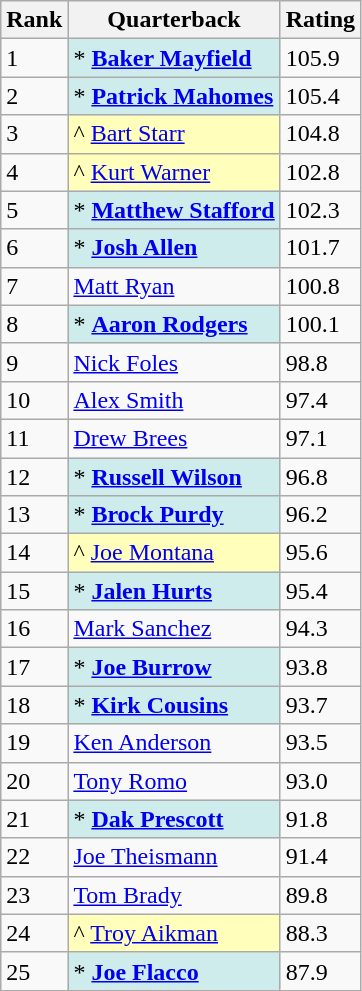<table class="wikitable sortable">
<tr>
<th><strong>Rank</strong></th>
<th><strong>Quarterback</strong></th>
<th><strong>Rating</strong></th>
</tr>
<tr>
<td>1</td>
<td style=background:#cfecec;">* <strong><a href='#'>Baker Mayfield</a></strong></td>
<td>105.9</td>
</tr>
<tr>
<td>2</td>
<td style=background:#cfecec;">* <strong><a href='#'>Patrick Mahomes</a></strong></td>
<td>105.4</td>
</tr>
<tr>
<td>3</td>
<td style=background:#ffb;">^ <a href='#'>Bart Starr</a></td>
<td>104.8</td>
</tr>
<tr>
<td>4</td>
<td style=background:#ffb;">^ <a href='#'>Kurt Warner</a></td>
<td>102.8</td>
</tr>
<tr>
<td>5</td>
<td style=background:#cfecec;">* <strong><a href='#'>Matthew Stafford</a></strong></td>
<td>102.3</td>
</tr>
<tr>
<td>6</td>
<td style=background:#cfecec;">* <strong><a href='#'>Josh Allen</a></strong></td>
<td>101.7</td>
</tr>
<tr>
<td>7</td>
<td><a href='#'>Matt Ryan</a></td>
<td>100.8</td>
</tr>
<tr>
<td>8</td>
<td style=background:#cfecec;">* <strong><a href='#'>Aaron Rodgers</a></strong></td>
<td>100.1</td>
</tr>
<tr>
<td>9</td>
<td><a href='#'>Nick Foles</a></td>
<td>98.8</td>
</tr>
<tr>
<td>10</td>
<td><a href='#'>Alex Smith</a></td>
<td>97.4</td>
</tr>
<tr>
<td>11</td>
<td><a href='#'>Drew Brees</a></td>
<td>97.1</td>
</tr>
<tr>
<td>12</td>
<td style=background:#cfecec;">* <strong><a href='#'>Russell Wilson</a></strong></td>
<td>96.8</td>
</tr>
<tr>
<td>13</td>
<td style=background:#cfecec;">* <strong><a href='#'>Brock Purdy</a></strong></td>
<td>96.2</td>
</tr>
<tr>
<td>14</td>
<td style=background:#ffb;">^ <a href='#'>Joe Montana</a></td>
<td>95.6</td>
</tr>
<tr>
<td>15</td>
<td style=background:#cfecec>* <strong><a href='#'>Jalen Hurts</a></strong></td>
<td>95.4</td>
</tr>
<tr>
<td>16</td>
<td><a href='#'>Mark Sanchez</a></td>
<td>94.3</td>
</tr>
<tr>
<td>17</td>
<td style=background:#cfecec;">* <strong><a href='#'>Joe Burrow </a></strong></td>
<td>93.8</td>
</tr>
<tr>
<td>18</td>
<td style=background:#cfecec;">* <strong><a href='#'>Kirk Cousins </a></strong></td>
<td>93.7</td>
</tr>
<tr>
<td>19</td>
<td><a href='#'>Ken Anderson</a></td>
<td>93.5</td>
</tr>
<tr>
<td>20</td>
<td><a href='#'>Tony Romo</a></td>
<td>93.0</td>
</tr>
<tr>
<td>21</td>
<td style=background:#cfecec;">* <strong><a href='#'>Dak Prescott</a></strong></td>
<td>91.8</td>
</tr>
<tr>
<td>22</td>
<td><a href='#'>Joe Theismann</a></td>
<td>91.4</td>
</tr>
<tr>
<td>23</td>
<td><a href='#'>Tom Brady</a></td>
<td>89.8</td>
</tr>
<tr>
<td>24</td>
<td style=background:#ffb;">^ <a href='#'>Troy Aikman</a></td>
<td>88.3</td>
</tr>
<tr>
<td>25</td>
<td style=background:#cfecec>* <strong><a href='#'>Joe Flacco</a></strong></td>
<td>87.9</td>
</tr>
</table>
